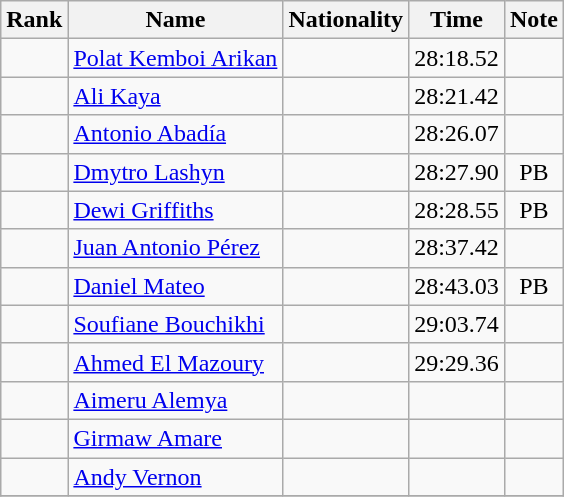<table class="wikitable sortable" style="text-align:center">
<tr>
<th>Rank</th>
<th>Name</th>
<th>Nationality</th>
<th>Time</th>
<th>Note</th>
</tr>
<tr>
<td></td>
<td align=left><a href='#'>Polat Kemboi Arikan</a></td>
<td align=left></td>
<td>28:18.52</td>
<td></td>
</tr>
<tr>
<td></td>
<td align=left><a href='#'>Ali Kaya</a></td>
<td align=left></td>
<td>28:21.42</td>
<td></td>
</tr>
<tr>
<td></td>
<td align=left><a href='#'>Antonio Abadía</a></td>
<td align=left></td>
<td>28:26.07</td>
<td></td>
</tr>
<tr>
<td></td>
<td align=left><a href='#'>Dmytro Lashyn</a></td>
<td align=left></td>
<td>28:27.90</td>
<td>PB</td>
</tr>
<tr>
<td></td>
<td align=left><a href='#'>Dewi Griffiths</a></td>
<td align=left></td>
<td>28:28.55</td>
<td>PB</td>
</tr>
<tr>
<td></td>
<td align=left><a href='#'>Juan Antonio Pérez</a></td>
<td align=left></td>
<td>28:37.42</td>
<td></td>
</tr>
<tr>
<td></td>
<td align=left><a href='#'>Daniel Mateo</a></td>
<td align=left></td>
<td>28:43.03</td>
<td>PB</td>
</tr>
<tr>
<td></td>
<td align=left><a href='#'>Soufiane Bouchikhi</a></td>
<td align=left></td>
<td>29:03.74</td>
<td></td>
</tr>
<tr>
<td></td>
<td align=left><a href='#'>Ahmed El Mazoury</a></td>
<td align=left></td>
<td>29:29.36</td>
<td></td>
</tr>
<tr>
<td></td>
<td align=left><a href='#'>Aimeru Alemya</a></td>
<td align=left></td>
<td></td>
<td></td>
</tr>
<tr>
<td></td>
<td align=left><a href='#'>Girmaw Amare</a></td>
<td align=left></td>
<td></td>
<td></td>
</tr>
<tr>
<td></td>
<td align=left><a href='#'>Andy Vernon</a></td>
<td align=left></td>
<td></td>
<td></td>
</tr>
<tr>
</tr>
</table>
